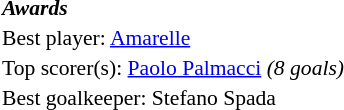<table width=100% cellspacing=1 style="font-size: 90%;">
<tr>
<td><strong><em>Awards</em></strong></td>
</tr>
<tr>
<td>Best player:  <a href='#'>Amarelle</a></td>
</tr>
<tr>
<td colspan=4>Top scorer(s):  <a href='#'>Paolo Palmacci</a> <em>(8 goals)</em></td>
</tr>
<tr>
<td>Best goalkeeper:  Stefano Spada</td>
</tr>
</table>
